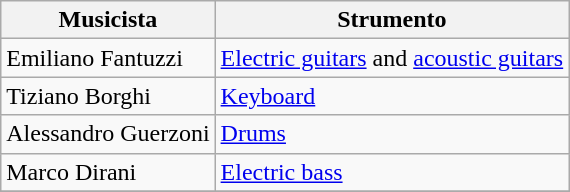<table class="wikitable">
<tr>
<th>Musicista</th>
<th>Strumento</th>
</tr>
<tr>
<td>Emiliano Fantuzzi</td>
<td><a href='#'>Electric guitars</a> and <a href='#'>acoustic guitars</a></td>
</tr>
<tr>
<td>Tiziano Borghi</td>
<td><a href='#'>Keyboard</a></td>
</tr>
<tr>
<td>Alessandro Guerzoni</td>
<td><a href='#'>Drums</a></td>
</tr>
<tr>
<td>Marco Dirani</td>
<td><a href='#'>Electric bass</a></td>
</tr>
<tr>
</tr>
</table>
